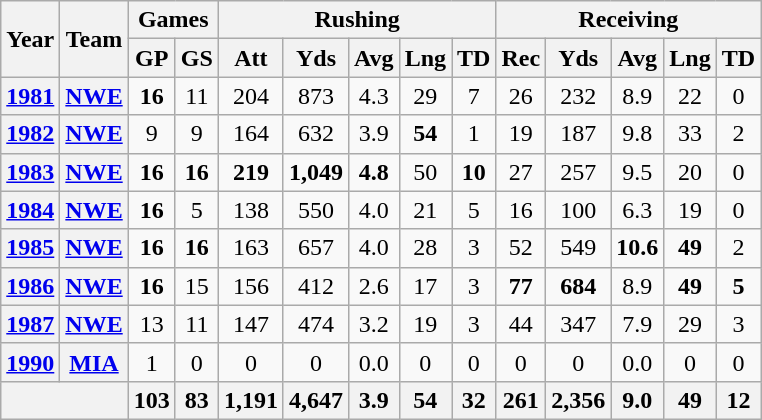<table class="wikitable" style="text-align:center;">
<tr>
<th rowspan="2">Year</th>
<th rowspan="2">Team</th>
<th colspan="2">Games</th>
<th colspan="5">Rushing</th>
<th colspan="5">Receiving</th>
</tr>
<tr>
<th>GP</th>
<th>GS</th>
<th>Att</th>
<th>Yds</th>
<th>Avg</th>
<th>Lng</th>
<th>TD</th>
<th>Rec</th>
<th>Yds</th>
<th>Avg</th>
<th>Lng</th>
<th>TD</th>
</tr>
<tr>
<th><a href='#'>1981</a></th>
<th><a href='#'>NWE</a></th>
<td><strong>16</strong></td>
<td>11</td>
<td>204</td>
<td>873</td>
<td>4.3</td>
<td>29</td>
<td>7</td>
<td>26</td>
<td>232</td>
<td>8.9</td>
<td>22</td>
<td>0</td>
</tr>
<tr>
<th><a href='#'>1982</a></th>
<th><a href='#'>NWE</a></th>
<td>9</td>
<td>9</td>
<td>164</td>
<td>632</td>
<td>3.9</td>
<td><strong>54</strong></td>
<td>1</td>
<td>19</td>
<td>187</td>
<td>9.8</td>
<td>33</td>
<td>2</td>
</tr>
<tr>
<th><a href='#'>1983</a></th>
<th><a href='#'>NWE</a></th>
<td><strong>16</strong></td>
<td><strong>16</strong></td>
<td><strong>219</strong></td>
<td><strong>1,049</strong></td>
<td><strong>4.8</strong></td>
<td>50</td>
<td><strong>10</strong></td>
<td>27</td>
<td>257</td>
<td>9.5</td>
<td>20</td>
<td>0</td>
</tr>
<tr>
<th><a href='#'>1984</a></th>
<th><a href='#'>NWE</a></th>
<td><strong>16</strong></td>
<td>5</td>
<td>138</td>
<td>550</td>
<td>4.0</td>
<td>21</td>
<td>5</td>
<td>16</td>
<td>100</td>
<td>6.3</td>
<td>19</td>
<td>0</td>
</tr>
<tr>
<th><a href='#'>1985</a></th>
<th><a href='#'>NWE</a></th>
<td><strong>16</strong></td>
<td><strong>16</strong></td>
<td>163</td>
<td>657</td>
<td>4.0</td>
<td>28</td>
<td>3</td>
<td>52</td>
<td>549</td>
<td><strong>10.6</strong></td>
<td><strong>49</strong></td>
<td>2</td>
</tr>
<tr>
<th><a href='#'>1986</a></th>
<th><a href='#'>NWE</a></th>
<td><strong>16</strong></td>
<td>15</td>
<td>156</td>
<td>412</td>
<td>2.6</td>
<td>17</td>
<td>3</td>
<td><strong>77</strong></td>
<td><strong>684</strong></td>
<td>8.9</td>
<td><strong>49</strong></td>
<td><strong>5</strong></td>
</tr>
<tr>
<th><a href='#'>1987</a></th>
<th><a href='#'>NWE</a></th>
<td>13</td>
<td>11</td>
<td>147</td>
<td>474</td>
<td>3.2</td>
<td>19</td>
<td>3</td>
<td>44</td>
<td>347</td>
<td>7.9</td>
<td>29</td>
<td>3</td>
</tr>
<tr>
<th><a href='#'>1990</a></th>
<th><a href='#'>MIA</a></th>
<td>1</td>
<td>0</td>
<td>0</td>
<td>0</td>
<td>0.0</td>
<td>0</td>
<td>0</td>
<td>0</td>
<td>0</td>
<td>0.0</td>
<td>0</td>
<td>0</td>
</tr>
<tr>
<th colspan="2"></th>
<th>103</th>
<th>83</th>
<th>1,191</th>
<th>4,647</th>
<th>3.9</th>
<th>54</th>
<th>32</th>
<th>261</th>
<th>2,356</th>
<th>9.0</th>
<th>49</th>
<th>12</th>
</tr>
</table>
